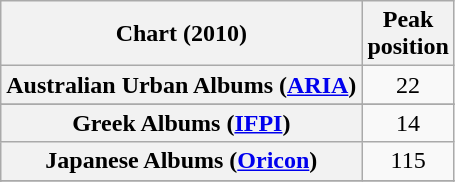<table class="wikitable sortable plainrowheaders" style="text-align:center">
<tr>
<th scope="col">Chart (2010)</th>
<th scope="col">Peak<br>position</th>
</tr>
<tr>
<th scope="row">Australian Urban Albums (<a href='#'>ARIA</a>)</th>
<td>22</td>
</tr>
<tr>
</tr>
<tr>
</tr>
<tr>
</tr>
<tr>
</tr>
<tr>
<th scope="row">Greek Albums (<a href='#'>IFPI</a>)</th>
<td>14</td>
</tr>
<tr>
<th scope="row">Japanese Albums (<a href='#'>Oricon</a>)</th>
<td>115</td>
</tr>
<tr>
</tr>
<tr>
</tr>
<tr>
</tr>
<tr>
</tr>
<tr>
</tr>
<tr>
</tr>
<tr>
</tr>
</table>
